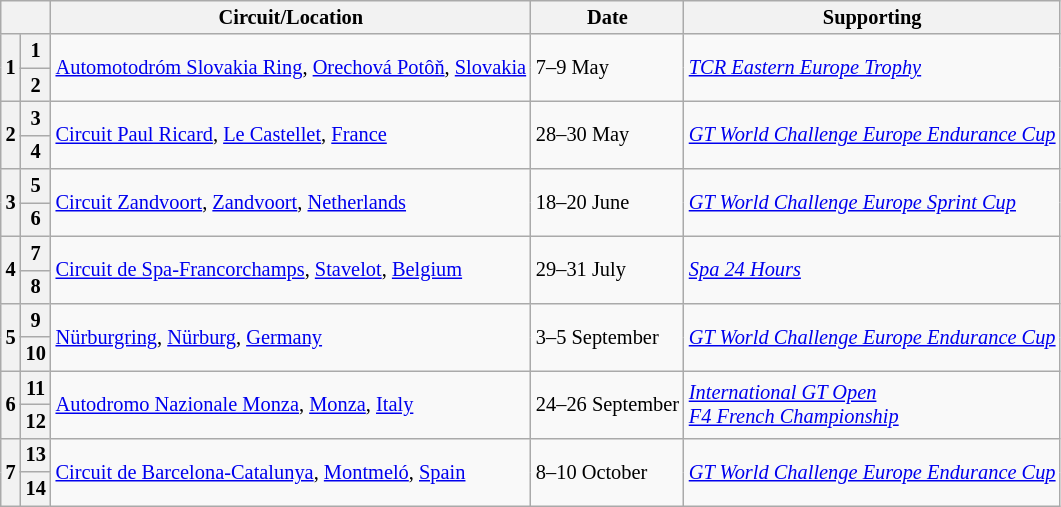<table class="wikitable" style="font-size: 85%;">
<tr>
<th colspan="2"></th>
<th>Circuit/Location</th>
<th>Date</th>
<th>Supporting</th>
</tr>
<tr>
<th rowspan="2">1</th>
<th>1</th>
<td rowspan="2"> <a href='#'>Automotodróm Slovakia Ring</a>, <a href='#'>Orechová Potôň</a>, <a href='#'>Slovakia</a></td>
<td rowspan="2">7–9 May</td>
<td rowspan="2"><em><a href='#'>TCR Eastern Europe Trophy</a></em></td>
</tr>
<tr>
<th>2</th>
</tr>
<tr>
<th rowspan="2">2</th>
<th>3</th>
<td rowspan="2"> <a href='#'>Circuit Paul Ricard</a>, <a href='#'>Le Castellet</a>, <a href='#'>France</a></td>
<td rowspan="2">28–30 May</td>
<td rowspan="2"><em><a href='#'>GT World Challenge Europe Endurance Cup</a></em></td>
</tr>
<tr>
<th>4</th>
</tr>
<tr>
<th rowspan="2">3</th>
<th>5</th>
<td rowspan="2"> <a href='#'>Circuit Zandvoort</a>, <a href='#'>Zandvoort</a>, <a href='#'>Netherlands</a></td>
<td rowspan="2">18–20 June</td>
<td rowspan="2"><em><a href='#'>GT World Challenge Europe Sprint Cup</a></em></td>
</tr>
<tr>
<th>6</th>
</tr>
<tr>
<th rowspan="2">4</th>
<th>7</th>
<td rowspan="2"> <a href='#'>Circuit de Spa-Francorchamps</a>, <a href='#'>Stavelot</a>, <a href='#'>Belgium</a></td>
<td rowspan="2">29–31 July</td>
<td rowspan="2"><em><a href='#'>Spa 24 Hours</a></em></td>
</tr>
<tr>
<th>8</th>
</tr>
<tr>
<th rowspan="2">5</th>
<th>9</th>
<td rowspan="2"> <a href='#'>Nürburgring</a>, <a href='#'>Nürburg</a>, <a href='#'>Germany</a></td>
<td rowspan="2">3–5 September</td>
<td rowspan="2"><em><a href='#'>GT World Challenge Europe Endurance Cup</a></em></td>
</tr>
<tr>
<th>10</th>
</tr>
<tr>
<th rowspan="2">6</th>
<th>11</th>
<td rowspan="2"> <a href='#'>Autodromo Nazionale Monza</a>, <a href='#'>Monza</a>, <a href='#'>Italy</a></td>
<td rowspan="2">24–26 September</td>
<td rowspan="2"><em><a href='#'>International GT Open</a></em><br>  <em><a href='#'>F4 French Championship</a></em></td>
</tr>
<tr>
<th>12</th>
</tr>
<tr>
<th rowspan="2">7</th>
<th>13</th>
<td rowspan="2"> <a href='#'>Circuit de Barcelona-Catalunya</a>, <a href='#'>Montmeló</a>, <a href='#'>Spain</a></td>
<td rowspan="2">8–10 October</td>
<td rowspan="2"><em><a href='#'>GT World Challenge Europe Endurance Cup</a></em></td>
</tr>
<tr>
<th>14</th>
</tr>
</table>
